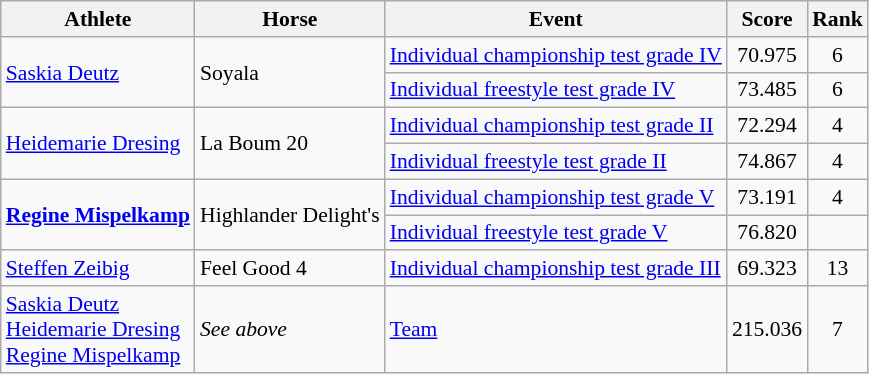<table class=wikitable style="font-size:90%">
<tr>
<th>Athlete</th>
<th>Horse</th>
<th>Event</th>
<th>Score</th>
<th>Rank</th>
</tr>
<tr align=center>
<td align=left rowspan=2><a href='#'>Saskia Deutz</a></td>
<td align=left rowspan=2>Soyala</td>
<td align=left><a href='#'>Individual championship test grade IV</a></td>
<td>70.975</td>
<td>6</td>
</tr>
<tr align=center>
<td align=left><a href='#'>Individual freestyle test grade IV</a></td>
<td>73.485</td>
<td>6</td>
</tr>
<tr align=center>
<td align=left rowspan=2><a href='#'>Heidemarie Dresing</a></td>
<td align=left rowspan=2>La Boum 20</td>
<td align=left><a href='#'>Individual championship test grade II</a></td>
<td>72.294</td>
<td>4</td>
</tr>
<tr align=center>
<td align=left><a href='#'>Individual freestyle test grade II</a></td>
<td>74.867</td>
<td>4</td>
</tr>
<tr align=center>
<td align=left rowspan=2><strong><a href='#'>Regine Mispelkamp</a></strong></td>
<td align=left rowspan=2>Highlander Delight's</td>
<td align=left><a href='#'>Individual championship test grade V</a></td>
<td>73.191</td>
<td>4</td>
</tr>
<tr align=center>
<td align=left><a href='#'>Individual freestyle test grade V</a></td>
<td>76.820</td>
<td></td>
</tr>
<tr align=center>
<td align=left><a href='#'>Steffen Zeibig</a></td>
<td align=left>Feel Good 4</td>
<td align=left><a href='#'>Individual championship test grade III</a></td>
<td>69.323</td>
<td>13</td>
</tr>
<tr align=center>
<td align=left><a href='#'>Saskia Deutz</a><br><a href='#'>Heidemarie Dresing</a><br><a href='#'>Regine Mispelkamp</a></td>
<td align=left><em>See above</em></td>
<td align=left><a href='#'>Team</a></td>
<td>215.036</td>
<td>7</td>
</tr>
</table>
